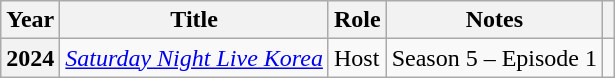<table class="wikitable plainrowheaders sortable">
<tr>
<th scope="col">Year</th>
<th scope="col">Title</th>
<th scope="col">Role</th>
<th scope="col">Notes</th>
<th scope="col" class="unsortable"></th>
</tr>
<tr>
<th scope="row">2024</th>
<td><em><a href='#'>Saturday Night Live Korea</a></em></td>
<td>Host</td>
<td>Season 5 – Episode 1</td>
<td style="text-align:center"></td>
</tr>
</table>
